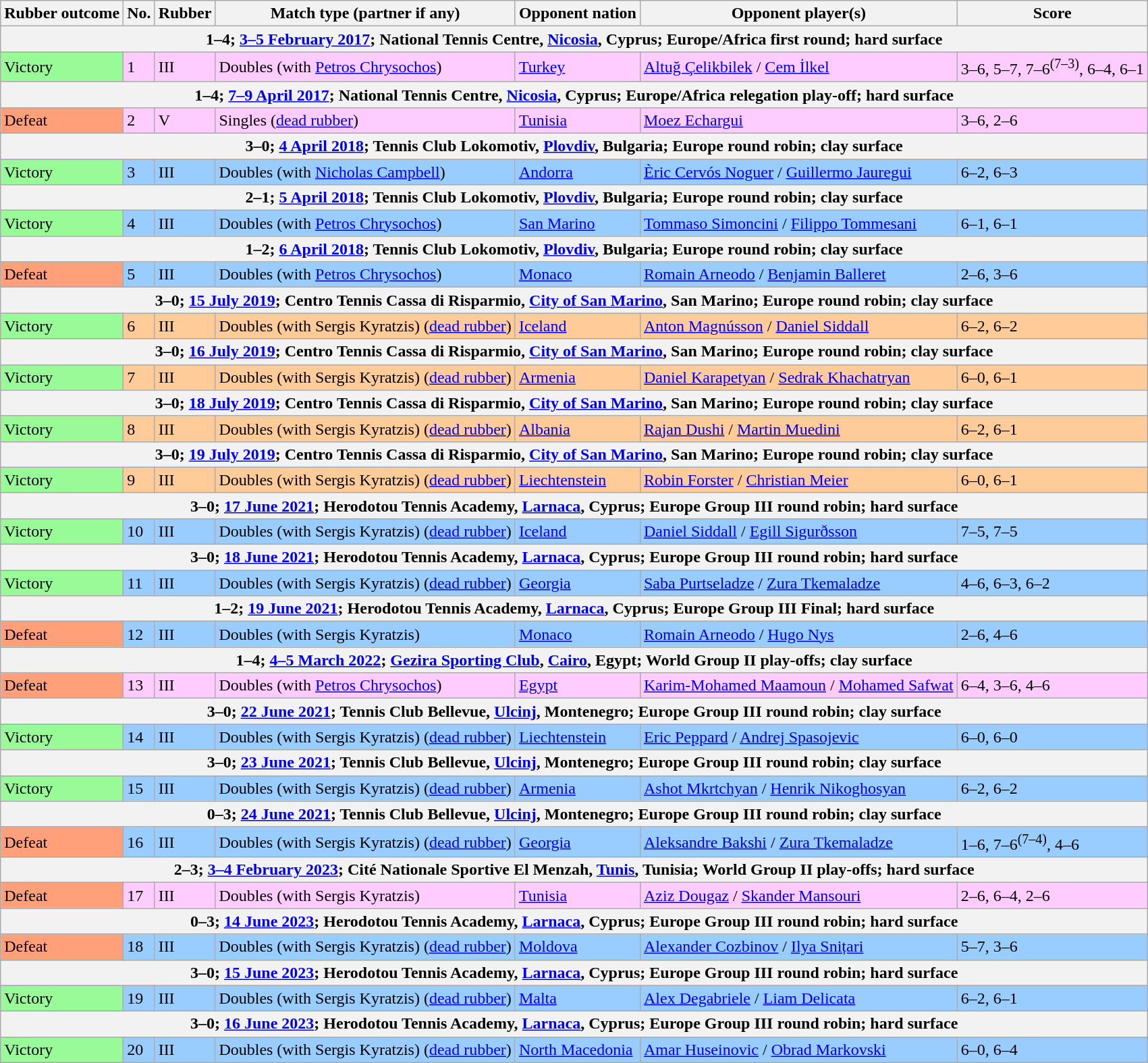<table class=wikitable>
<tr>
<th>Rubber outcome</th>
<th>No.</th>
<th>Rubber</th>
<th>Match type (partner if any)</th>
<th>Opponent nation</th>
<th>Opponent player(s)</th>
<th>Score</th>
</tr>
<tr>
<th colspan=7>1–4; <a href='#'>3–5 February 2017</a>; National Tennis Centre, <a href='#'>Nicosia</a>, Cyprus; Europe/Africa first round; hard surface</th>
</tr>
<tr bgcolor=#FFCCFF>
<td bgcolor=98FB98>Victory</td>
<td>1</td>
<td>III</td>
<td>Doubles (with <a href='#'>Petros Chrysochos</a>)</td>
<td> <a href='#'>Turkey</a></td>
<td><a href='#'>Altuğ Çelikbilek</a> / <a href='#'>Cem İlkel</a></td>
<td>3–6, 5–7, 7–6<sup>(7–3)</sup>, 6–4, 6–1</td>
</tr>
<tr>
<th colspan=7>1–4; <a href='#'>7–9 April 2017</a>; National Tennis Centre, <a href='#'>Nicosia</a>, Cyprus; Europe/Africa relegation play-off; hard surface</th>
</tr>
<tr bgcolor=#FFCCFF>
<td bgcolor=FFA07A>Defeat</td>
<td>2</td>
<td>V</td>
<td>Singles (<a href='#'>dead rubber</a>)</td>
<td> <a href='#'>Tunisia</a></td>
<td><a href='#'>Moez Echargui</a></td>
<td>3–6, 2–6</td>
</tr>
<tr>
<th colspan=7>3–0; <a href='#'>4 April 2018</a>; Tennis Club Lokomotiv, <a href='#'>Plovdiv</a>, Bulgaria; Europe round robin; clay surface</th>
</tr>
<tr bgcolor=#99CCFF>
<td bgcolor=98FB98>Victory</td>
<td>3</td>
<td>III</td>
<td>Doubles (with <a href='#'>Nicholas Campbell</a>)</td>
<td> <a href='#'>Andorra</a></td>
<td><a href='#'>Èric Cervós Noguer</a> / <a href='#'>Guillermo Jauregui</a></td>
<td>6–2, 6–3</td>
</tr>
<tr>
<th colspan=7>2–1; <a href='#'>5 April 2018</a>; Tennis Club Lokomotiv, <a href='#'>Plovdiv</a>, Bulgaria; Europe round robin; clay surface</th>
</tr>
<tr bgcolor=#99CCFF>
<td bgcolor=98FB98>Victory</td>
<td>4</td>
<td>III</td>
<td>Doubles (with <a href='#'>Petros Chrysochos</a>)</td>
<td> <a href='#'>San Marino</a></td>
<td><a href='#'>Tommaso Simoncini</a> / <a href='#'>Filippo Tommesani</a></td>
<td>6–1, 6–1</td>
</tr>
<tr>
<th colspan=7>1–2; <a href='#'>6 April 2018</a>; Tennis Club Lokomotiv, <a href='#'>Plovdiv</a>, Bulgaria; Europe round robin; clay surface</th>
</tr>
<tr bgcolor=#99CCFF>
<td bgcolor=FFA07A>Defeat</td>
<td>5</td>
<td>III</td>
<td>Doubles (with <a href='#'>Petros Chrysochos</a>)</td>
<td> <a href='#'>Monaco</a></td>
<td><a href='#'>Romain Arneodo</a> / <a href='#'>Benjamin Balleret</a></td>
<td>2–6, 3–6</td>
</tr>
<tr>
<th colspan=7>3–0; <a href='#'>15 July 2019</a>; Centro Tennis Cassa di Risparmio, <a href='#'>City of San Marino</a>, San Marino; Europe round robin; clay surface</th>
</tr>
<tr bgcolor=#FFCC99>
<td bgcolor=98FB98>Victory</td>
<td>6</td>
<td>III</td>
<td>Doubles (with Sergis Kyratzis) (<a href='#'>dead rubber</a>)</td>
<td> <a href='#'>Iceland</a></td>
<td><a href='#'>Anton Magnússon</a> / <a href='#'>Daniel Siddall</a></td>
<td>6–2, 6–2</td>
</tr>
<tr>
<th colspan=7>3–0; <a href='#'>16 July 2019</a>; Centro Tennis Cassa di Risparmio, <a href='#'>City of San Marino</a>, San Marino; Europe round robin; clay surface</th>
</tr>
<tr bgcolor=#FFCC99>
<td bgcolor=98FB98>Victory</td>
<td>7</td>
<td>III</td>
<td>Doubles (with Sergis Kyratzis) (<a href='#'>dead rubber</a>)</td>
<td> <a href='#'>Armenia</a></td>
<td><a href='#'>Daniel Karapetyan</a> / <a href='#'>Sedrak Khachatryan</a></td>
<td>6–0, 6–1</td>
</tr>
<tr>
<th colspan=7>3–0; <a href='#'>18 July 2019</a>; Centro Tennis Cassa di Risparmio, <a href='#'>City of San Marino</a>, San Marino; Europe round robin; clay surface</th>
</tr>
<tr bgcolor=#FFCC99>
<td bgcolor=98FB98>Victory</td>
<td>8</td>
<td>III</td>
<td>Doubles (with Sergis Kyratzis) (<a href='#'>dead rubber</a>)</td>
<td> <a href='#'>Albania</a></td>
<td><a href='#'>Rajan Dushi</a> / <a href='#'>Martin Muedini</a></td>
<td>6–2, 6–1</td>
</tr>
<tr>
<th colspan=7>3–0; <a href='#'>19 July 2019</a>; Centro Tennis Cassa di Risparmio, <a href='#'>City of San Marino</a>, San Marino; Europe round robin; clay surface</th>
</tr>
<tr bgcolor=#FFCC99>
<td bgcolor=98FB98>Victory</td>
<td>9</td>
<td>III</td>
<td>Doubles (with Sergis Kyratzis) (<a href='#'>dead rubber</a>)</td>
<td> <a href='#'>Liechtenstein</a></td>
<td><a href='#'>Robin Forster</a> / <a href='#'>Christian Meier</a></td>
<td>6–0, 6–1</td>
</tr>
<tr>
<th colspan=7>3–0; <a href='#'>17 June 2021</a>; Herodotou Tennis Academy, <a href='#'>Larnaca</a>, Cyprus; Europe Group III round robin; hard surface</th>
</tr>
<tr bgcolor=#99CCFF>
<td bgcolor=98FB98>Victory</td>
<td>10</td>
<td>III</td>
<td>Doubles (with Sergis Kyratzis) (<a href='#'>dead rubber</a>)</td>
<td> <a href='#'>Iceland</a></td>
<td><a href='#'>Daniel Siddall</a> / <a href='#'>Egill Sigurðsson</a></td>
<td>7–5, 7–5</td>
</tr>
<tr>
<th colspan=7>3–0; <a href='#'>18 June 2021</a>; Herodotou Tennis Academy, <a href='#'>Larnaca</a>, Cyprus; Europe Group III round robin; hard surface</th>
</tr>
<tr bgcolor=#99CCFF>
<td bgcolor=98FB98>Victory</td>
<td>11</td>
<td>III</td>
<td>Doubles (with Sergis Kyratzis) (<a href='#'>dead rubber</a>)</td>
<td> <a href='#'>Georgia</a></td>
<td><a href='#'>Saba Purtseladze</a> / <a href='#'>Zura Tkemaladze</a></td>
<td>4–6, 6–3, 6–2</td>
</tr>
<tr>
<th colspan=7>1–2; <a href='#'>19 June 2021</a>; Herodotou Tennis Academy, <a href='#'>Larnaca</a>, Cyprus; Europe Group III Final; hard surface</th>
</tr>
<tr bgcolor=#99CCFF>
<td bgcolor=FFA07A>Defeat</td>
<td>12</td>
<td>III</td>
<td>Doubles (with Sergis Kyratzis)</td>
<td> <a href='#'>Monaco</a></td>
<td><a href='#'>Romain Arneodo</a> / <a href='#'>Hugo Nys</a></td>
<td>2–6, 4–6</td>
</tr>
<tr>
<th colspan=7>1–4; <a href='#'>4–5 March 2022</a>; <a href='#'>Gezira Sporting Club</a>, <a href='#'>Cairo</a>, Egypt; World Group II play-offs; clay surface</th>
</tr>
<tr bgcolor=#FFCCFF>
<td bgcolor=FFA07A>Defeat</td>
<td>13</td>
<td>III</td>
<td>Doubles (with <a href='#'>Petros Chrysochos</a>)</td>
<td> <a href='#'>Egypt</a></td>
<td><a href='#'>Karim-Mohamed Maamoun</a> / <a href='#'>Mohamed Safwat</a></td>
<td>6–4, 3–6, 4–6</td>
</tr>
<tr>
<th colspan=7>3–0; <a href='#'>22 June 2021</a>; Tennis Club Bellevue, <a href='#'>Ulcinj</a>, Montenegro; Europe Group III round robin; clay surface</th>
</tr>
<tr bgcolor=#99CCFF>
<td bgcolor=98FB98>Victory</td>
<td>14</td>
<td>III</td>
<td>Doubles (with Sergis Kyratzis) (<a href='#'>dead rubber</a>)</td>
<td> <a href='#'>Liechtenstein</a></td>
<td><a href='#'>Eric Peppard</a> / <a href='#'>Andrej Spasojevic</a></td>
<td>6–0, 6–0</td>
</tr>
<tr>
<th colspan=7>3–0; <a href='#'>23 June 2021</a>; Tennis Club Bellevue, <a href='#'>Ulcinj</a>, Montenegro; Europe Group III round robin; clay surface</th>
</tr>
<tr bgcolor=#99CCFF>
<td bgcolor=98FB98>Victory</td>
<td>15</td>
<td>III</td>
<td>Doubles (with Sergis Kyratzis) (<a href='#'>dead rubber</a>)</td>
<td> <a href='#'>Armenia</a></td>
<td><a href='#'>Ashot Mkrtchyan</a> / <a href='#'>Henrik Nikoghosyan</a></td>
<td>6–2, 6–2</td>
</tr>
<tr>
<th colspan=7>0–3; <a href='#'>24 June 2021</a>; Tennis Club Bellevue, <a href='#'>Ulcinj</a>, Montenegro; Europe Group III round robin; clay surface</th>
</tr>
<tr bgcolor=#99CCFF>
<td bgcolor=FFA07A>Defeat</td>
<td>16</td>
<td>III</td>
<td>Doubles (with Sergis Kyratzis) (<a href='#'>dead rubber</a>)</td>
<td> <a href='#'>Georgia</a></td>
<td><a href='#'>Aleksandre Bakshi</a> / <a href='#'>Zura Tkemaladze</a></td>
<td>1–6, 7–6<sup>(7–4)</sup>, 4–6</td>
</tr>
<tr>
<th colspan=7>2–3; <a href='#'>3–4 February 2023</a>; Cité Nationale Sportive El Menzah, <a href='#'>Tunis</a>, Tunisia; World Group II play-offs; hard surface</th>
</tr>
<tr bgcolor=#FFCCFF>
<td bgcolor=FFA07A>Defeat</td>
<td>17</td>
<td>III</td>
<td>Doubles (with Sergis Kyratzis)</td>
<td> <a href='#'>Tunisia</a></td>
<td><a href='#'>Aziz Dougaz</a> / <a href='#'>Skander Mansouri</a></td>
<td>2–6, 6–4, 2–6</td>
</tr>
<tr>
<th colspan=7>0–3; <a href='#'>14 June 2023</a>; Herodotou Tennis Academy, <a href='#'>Larnaca</a>, Cyprus; Europe Group III round robin; hard surface</th>
</tr>
<tr bgcolor=#99CCFF>
<td bgcolor=FFA07A>Defeat</td>
<td>18</td>
<td>III</td>
<td>Doubles (with Sergis Kyratzis) (<a href='#'>dead rubber</a>)</td>
<td> <a href='#'>Moldova</a></td>
<td><a href='#'>Alexander Cozbinov</a> / <a href='#'>Ilya Snițari</a></td>
<td>5–7, 3–6</td>
</tr>
<tr>
<th colspan=7>3–0; <a href='#'>15 June 2023</a>; Herodotou Tennis Academy, <a href='#'>Larnaca</a>, Cyprus; Europe Group III round robin; hard surface</th>
</tr>
<tr bgcolor=#99CCFF>
<td bgcolor=98FB98>Victory</td>
<td>19</td>
<td>III</td>
<td>Doubles (with Sergis Kyratzis) (<a href='#'>dead rubber</a>)</td>
<td> <a href='#'>Malta</a></td>
<td><a href='#'>Alex Degabriele</a> / <a href='#'>Liam Delicata</a></td>
<td>6–2, 6–1</td>
</tr>
<tr>
<th colspan=7>3–0; <a href='#'>16 June 2023</a>; Herodotou Tennis Academy, <a href='#'>Larnaca</a>, Cyprus; Europe Group III round robin; hard surface</th>
</tr>
<tr bgcolor=#99CCFF>
<td bgcolor=98FB98>Victory</td>
<td>20</td>
<td>III</td>
<td>Doubles (with Sergis Kyratzis) (<a href='#'>dead rubber</a>)</td>
<td> <a href='#'>North Macedonia</a></td>
<td><a href='#'>Amar Huseinovic</a> / <a href='#'>Obrad Markovski</a></td>
<td>6–0, 6–4</td>
</tr>
</table>
